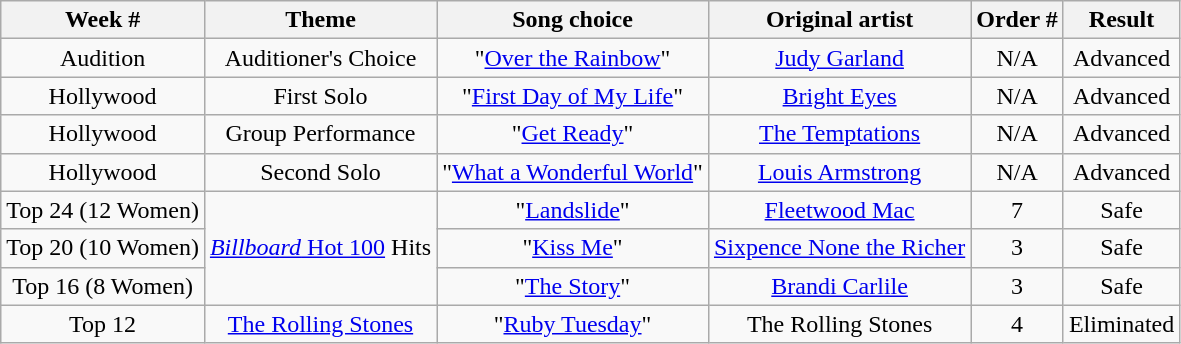<table class="wikitable" style="text-align: center;">
<tr>
<th>Week #</th>
<th>Theme</th>
<th>Song choice</th>
<th>Original artist</th>
<th>Order #</th>
<th>Result</th>
</tr>
<tr>
<td>Audition</td>
<td>Auditioner's Choice</td>
<td>"<a href='#'>Over the Rainbow</a>"</td>
<td><a href='#'>Judy Garland</a></td>
<td>N/A</td>
<td>Advanced</td>
</tr>
<tr>
<td>Hollywood</td>
<td>First Solo</td>
<td>"<a href='#'>First Day of My Life</a>"</td>
<td><a href='#'>Bright Eyes</a></td>
<td>N/A</td>
<td>Advanced</td>
</tr>
<tr>
<td>Hollywood</td>
<td>Group Performance</td>
<td>"<a href='#'>Get Ready</a>"</td>
<td><a href='#'>The Temptations</a></td>
<td>N/A</td>
<td>Advanced</td>
</tr>
<tr>
<td>Hollywood</td>
<td>Second Solo</td>
<td>"<a href='#'>What a Wonderful World</a>"</td>
<td><a href='#'>Louis Armstrong</a></td>
<td>N/A</td>
<td>Advanced</td>
</tr>
<tr>
<td>Top 24 (12 Women)</td>
<td rowspan="3"><a href='#'><em>Billboard</em> Hot 100</a> Hits</td>
<td>"<a href='#'>Landslide</a>"</td>
<td><a href='#'>Fleetwood Mac</a></td>
<td>7</td>
<td>Safe</td>
</tr>
<tr>
<td>Top 20 (10 Women)</td>
<td>"<a href='#'>Kiss Me</a>"</td>
<td><a href='#'>Sixpence None the Richer</a></td>
<td>3</td>
<td>Safe</td>
</tr>
<tr>
<td>Top 16 (8 Women)</td>
<td>"<a href='#'>The Story</a>"</td>
<td><a href='#'>Brandi Carlile</a></td>
<td>3</td>
<td>Safe</td>
</tr>
<tr>
<td>Top 12</td>
<td><a href='#'>The Rolling Stones</a></td>
<td>"<a href='#'>Ruby Tuesday</a>"</td>
<td>The Rolling Stones</td>
<td>4</td>
<td>Eliminated</td>
</tr>
</table>
